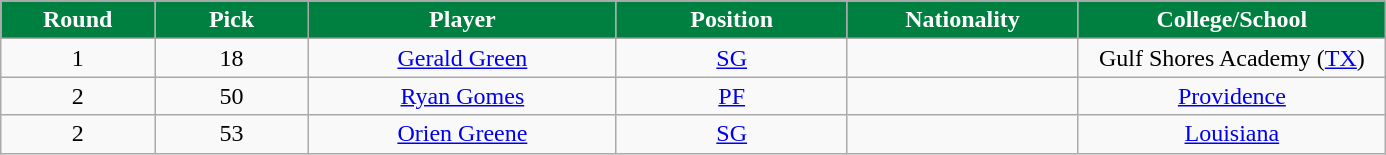<table class="wikitable sortable sortable">
<tr>
<th style="background:#008040; color:white" width="10%">Round</th>
<th style="background:#008040; color:white" width="10%">Pick</th>
<th style="background:#008040; color:white" width="20%">Player</th>
<th style="background:#008040; color:white" width="15%">Position</th>
<th style="background:#008040; color:white" width="15%">Nationality</th>
<th style="background:#008040; color:white" width="20%">College/School</th>
</tr>
<tr style="text-align: center">
<td>1</td>
<td>18</td>
<td><a href='#'>Gerald Green</a></td>
<td><a href='#'>SG</a></td>
<td></td>
<td>Gulf Shores Academy (<a href='#'>TX</a>)</td>
</tr>
<tr style="text-align: center">
<td>2</td>
<td>50</td>
<td><a href='#'>Ryan Gomes</a></td>
<td><a href='#'>PF</a></td>
<td></td>
<td><a href='#'>Providence</a></td>
</tr>
<tr style="text-align: center">
<td>2</td>
<td>53</td>
<td><a href='#'>Orien Greene</a></td>
<td><a href='#'>SG</a></td>
<td></td>
<td><a href='#'>Louisiana</a></td>
</tr>
</table>
